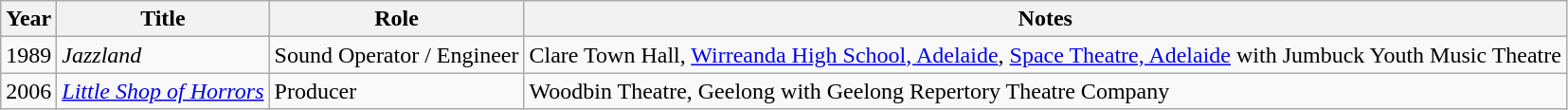<table class=wikitable>
<tr>
<th>Year</th>
<th>Title</th>
<th>Role</th>
<th>Notes</th>
</tr>
<tr>
<td>1989</td>
<td><em>Jazzland</em></td>
<td>Sound Operator / Engineer</td>
<td>Clare Town Hall, <a href='#'>Wirreanda High School, Adelaide</a>, <a href='#'>Space Theatre, Adelaide</a> with Jumbuck Youth Music Theatre</td>
</tr>
<tr>
<td>2006</td>
<td><em><a href='#'>Little Shop of Horrors</a></em></td>
<td>Producer</td>
<td>Woodbin Theatre, Geelong with Geelong Repertory Theatre Company</td>
</tr>
</table>
